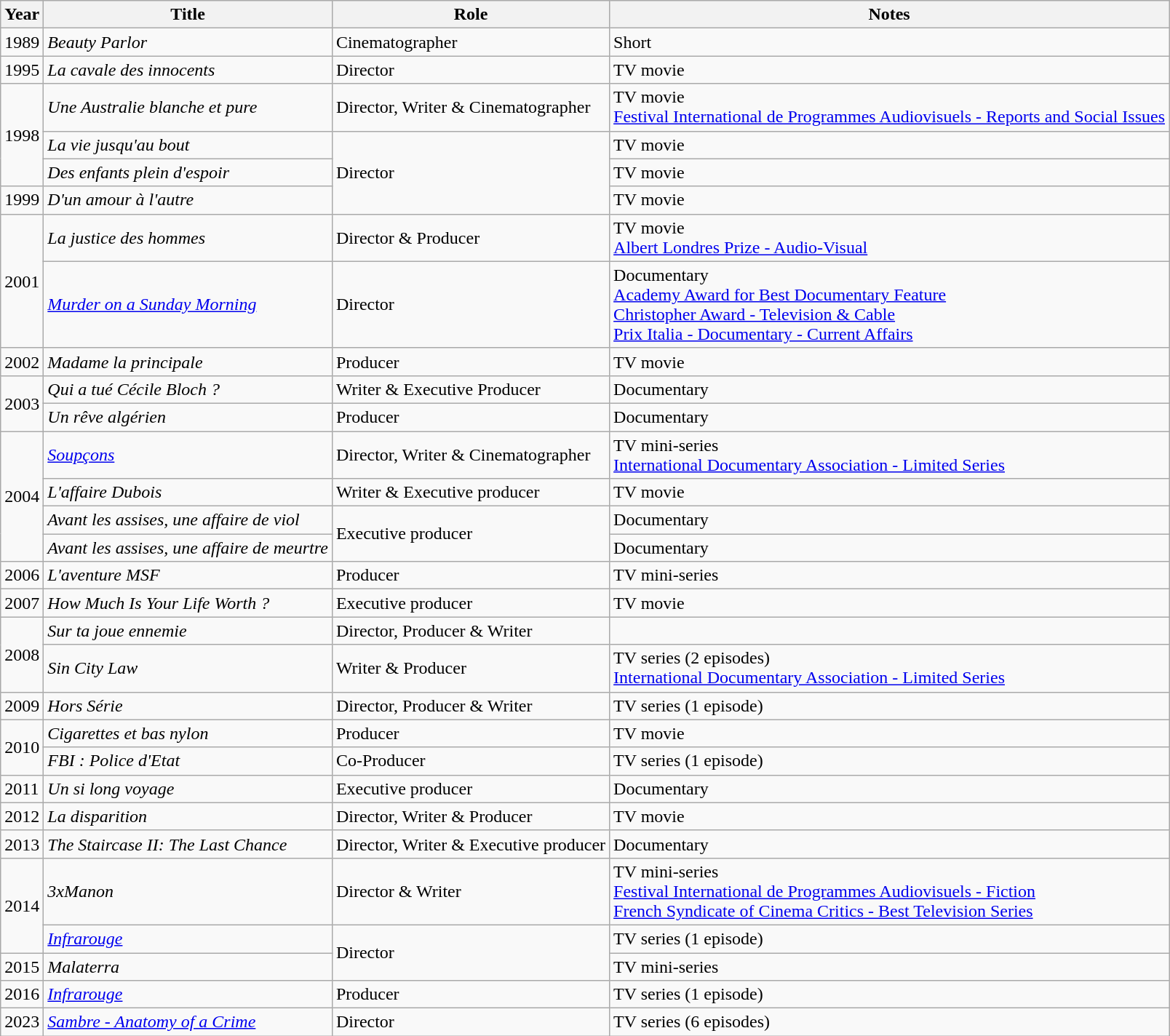<table class="wikitable sortable">
<tr>
<th>Year</th>
<th>Title</th>
<th>Role</th>
<th class="unsortable">Notes</th>
</tr>
<tr>
<td>1989</td>
<td><em>Beauty Parlor</em></td>
<td>Cinematographer</td>
<td>Short</td>
</tr>
<tr>
<td>1995</td>
<td><em>La cavale des innocents</em></td>
<td>Director</td>
<td>TV movie</td>
</tr>
<tr>
<td rowspan=3>1998</td>
<td><em>Une Australie blanche et pure</em></td>
<td>Director, Writer & Cinematographer</td>
<td>TV movie<br><a href='#'>Festival International de Programmes Audiovisuels - Reports and Social Issues</a></td>
</tr>
<tr>
<td><em>La vie jusqu'au bout</em></td>
<td rowspan=3>Director</td>
<td>TV movie</td>
</tr>
<tr>
<td><em>Des enfants plein d'espoir</em></td>
<td>TV movie</td>
</tr>
<tr>
<td>1999</td>
<td><em>D'un amour à l'autre</em></td>
<td>TV movie</td>
</tr>
<tr>
<td rowspan=2>2001</td>
<td><em>La justice des hommes</em></td>
<td>Director & Producer</td>
<td>TV movie<br><a href='#'>Albert Londres Prize - Audio-Visual</a></td>
</tr>
<tr>
<td><em><a href='#'>Murder on a Sunday Morning</a></em></td>
<td>Director</td>
<td>Documentary<br><a href='#'>Academy Award for Best Documentary Feature</a><br><a href='#'>Christopher Award - Television & Cable</a><br><a href='#'>Prix Italia - Documentary - Current Affairs</a></td>
</tr>
<tr>
<td>2002</td>
<td><em>Madame la principale</em></td>
<td>Producer</td>
<td>TV movie</td>
</tr>
<tr>
<td rowspan=2>2003</td>
<td><em>Qui a tué Cécile Bloch ?</em></td>
<td>Writer & Executive Producer</td>
<td>Documentary</td>
</tr>
<tr>
<td><em>Un rêve algérien</em></td>
<td>Producer</td>
<td>Documentary</td>
</tr>
<tr>
<td rowspan=4>2004</td>
<td><em><a href='#'>Soupçons</a></em></td>
<td>Director, Writer & Cinematographer</td>
<td>TV mini-series<br><a href='#'>International Documentary Association - Limited Series</a></td>
</tr>
<tr>
<td><em>L'affaire Dubois</em></td>
<td>Writer & Executive producer</td>
<td>TV movie</td>
</tr>
<tr>
<td><em>Avant les assises, une affaire de viol</em></td>
<td rowspan=2>Executive producer</td>
<td>Documentary</td>
</tr>
<tr>
<td><em>Avant les assises, une affaire de meurtre</em></td>
<td>Documentary</td>
</tr>
<tr>
<td>2006</td>
<td><em>L'aventure MSF</em></td>
<td>Producer</td>
<td>TV mini-series</td>
</tr>
<tr>
<td>2007</td>
<td><em>How Much Is Your Life Worth ?</em></td>
<td>Executive producer</td>
<td>TV movie</td>
</tr>
<tr>
<td rowspan=2>2008</td>
<td><em>Sur ta joue ennemie</em></td>
<td>Director, Producer & Writer</td>
<td></td>
</tr>
<tr>
<td><em>Sin City Law</em></td>
<td>Writer & Producer</td>
<td>TV series (2 episodes)<br><a href='#'>International Documentary Association - Limited Series</a></td>
</tr>
<tr>
<td>2009</td>
<td><em>Hors Série</em></td>
<td>Director, Producer & Writer</td>
<td>TV series (1 episode)</td>
</tr>
<tr>
<td rowspan=2>2010</td>
<td><em>Cigarettes et bas nylon</em></td>
<td>Producer</td>
<td>TV movie</td>
</tr>
<tr>
<td><em>FBI : Police d'Etat</em></td>
<td>Co-Producer</td>
<td>TV series (1 episode)</td>
</tr>
<tr>
<td>2011</td>
<td><em>Un si long voyage</em></td>
<td>Executive producer</td>
<td>Documentary</td>
</tr>
<tr>
<td>2012</td>
<td><em>La disparition</em></td>
<td>Director, Writer & Producer</td>
<td>TV movie</td>
</tr>
<tr>
<td>2013</td>
<td><em>The Staircase II: The Last Chance</em></td>
<td>Director, Writer & Executive producer</td>
<td>Documentary</td>
</tr>
<tr>
<td rowspan=2>2014</td>
<td><em>3xManon</em></td>
<td>Director & Writer</td>
<td>TV mini-series<br><a href='#'>Festival International de Programmes Audiovisuels - Fiction</a><br><a href='#'>French Syndicate of Cinema Critics - Best Television Series</a></td>
</tr>
<tr>
<td><em><a href='#'>Infrarouge</a></em></td>
<td rowspan=2>Director</td>
<td>TV series (1 episode)</td>
</tr>
<tr>
<td>2015</td>
<td><em>Malaterra</em></td>
<td>TV mini-series</td>
</tr>
<tr>
<td>2016</td>
<td><em><a href='#'>Infrarouge</a></em></td>
<td>Producer</td>
<td>TV series (1 episode)</td>
</tr>
<tr>
<td>2023</td>
<td><em><a href='#'>Sambre - Anatomy of a Crime</a></em></td>
<td>Director</td>
<td>TV series (6 episodes)</td>
</tr>
</table>
